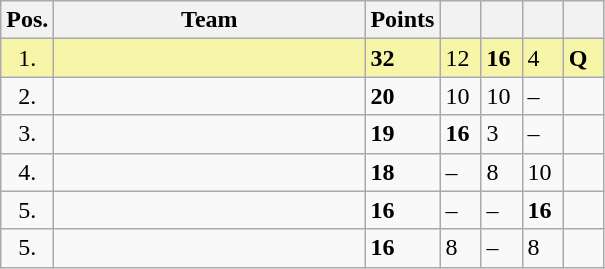<table class="wikitable">
<tr>
<th width=10px>Pos.</th>
<th width=200px>Team</th>
<th width=20px>Points</th>
<th width=20px></th>
<th width=20px></th>
<th width=20px></th>
<th width=20px></th>
</tr>
<tr style="background:#f7f6a8;">
<td align=center>1.</td>
<td></td>
<td><strong>32</strong></td>
<td>12</td>
<td><strong>16</strong></td>
<td>4</td>
<td><strong>Q</strong></td>
</tr>
<tr>
<td align=center>2.</td>
<td></td>
<td><strong>20</strong></td>
<td>10</td>
<td>10</td>
<td>–</td>
<td></td>
</tr>
<tr>
<td align=center>3.</td>
<td></td>
<td><strong>19</strong></td>
<td><strong>16</strong></td>
<td>3</td>
<td>–</td>
<td></td>
</tr>
<tr>
<td align=center>4.</td>
<td></td>
<td><strong>18</strong></td>
<td>–</td>
<td>8</td>
<td>10</td>
<td></td>
</tr>
<tr>
<td align=center>5.</td>
<td></td>
<td><strong>16</strong></td>
<td>–</td>
<td>–</td>
<td><strong>16</strong></td>
<td></td>
</tr>
<tr>
<td align=center>5.</td>
<td></td>
<td><strong>16</strong></td>
<td>8</td>
<td>–</td>
<td>8</td>
<td></td>
</tr>
</table>
